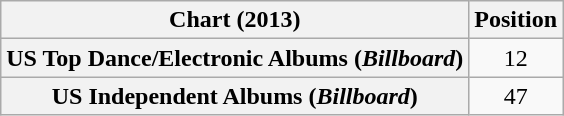<table class="wikitable sortable plainrowheaders" style="text-align:center">
<tr>
<th scope="col">Chart (2013)</th>
<th scope="col">Position</th>
</tr>
<tr>
<th scope="row">US Top Dance/Electronic Albums (<em>Billboard</em>)</th>
<td>12</td>
</tr>
<tr>
<th scope="row">US Independent Albums (<em>Billboard</em>)</th>
<td>47</td>
</tr>
</table>
